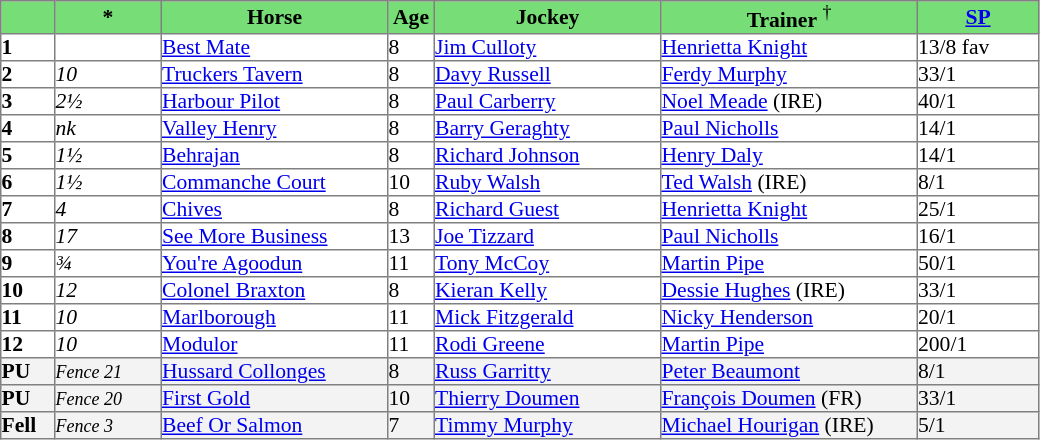<table border="1" cellpadding="0" style="border-collapse: collapse; font-size:90%">
<tr bgcolor="#77dd77" align="center">
<td width="35px"></td>
<td width="70px"><strong>*</strong></td>
<td width="150px"><strong>Horse</strong></td>
<td width="30px"><strong>Age</strong></td>
<td width="150px"><strong>Jockey</strong></td>
<td width="170px"><strong>Trainer</strong> <sup>†</sup></td>
<td width="80px"><strong><a href='#'>SP</a></strong></td>
</tr>
<tr>
<td><strong>1</strong></td>
<td></td>
<td><a href='#'>Best Mate</a></td>
<td>8</td>
<td><a href='#'>Jim Culloty</a></td>
<td><a href='#'>Henrietta Knight</a></td>
<td>13/8 fav</td>
</tr>
<tr>
<td><strong>2</strong></td>
<td><em>10</em></td>
<td><a href='#'>Truckers Tavern</a></td>
<td>8</td>
<td><a href='#'>Davy Russell</a></td>
<td><a href='#'>Ferdy Murphy</a></td>
<td>33/1</td>
</tr>
<tr>
<td><strong>3</strong></td>
<td><em>2½</em></td>
<td><a href='#'>Harbour Pilot</a></td>
<td>8</td>
<td><a href='#'>Paul Carberry</a></td>
<td><a href='#'>Noel Meade</a> (IRE)</td>
<td>40/1</td>
</tr>
<tr>
<td><strong>4</strong></td>
<td><em>nk</em></td>
<td><a href='#'>Valley Henry</a></td>
<td>8</td>
<td><a href='#'>Barry Geraghty</a></td>
<td><a href='#'>Paul Nicholls</a></td>
<td>14/1</td>
</tr>
<tr>
<td><strong>5</strong></td>
<td><em>1½</em></td>
<td><a href='#'>Behrajan</a></td>
<td>8</td>
<td><a href='#'>Richard Johnson</a></td>
<td><a href='#'>Henry Daly</a></td>
<td>14/1</td>
</tr>
<tr>
<td><strong>6</strong></td>
<td><em>1½</em></td>
<td><a href='#'>Commanche Court</a></td>
<td>10</td>
<td><a href='#'>Ruby Walsh</a></td>
<td><a href='#'>Ted Walsh</a> (IRE)</td>
<td>8/1</td>
</tr>
<tr>
<td><strong>7</strong></td>
<td><em>4</em></td>
<td><a href='#'>Chives</a></td>
<td>8</td>
<td><a href='#'>Richard Guest</a></td>
<td><a href='#'>Henrietta Knight</a></td>
<td>25/1</td>
</tr>
<tr>
<td><strong>8</strong></td>
<td><em>17</em></td>
<td><a href='#'>See More Business</a></td>
<td>13</td>
<td><a href='#'>Joe Tizzard</a></td>
<td><a href='#'>Paul Nicholls</a></td>
<td>16/1</td>
</tr>
<tr>
<td><strong>9</strong></td>
<td><em>¾</em></td>
<td><a href='#'>You're Agoodun</a></td>
<td>11</td>
<td><a href='#'>Tony McCoy</a></td>
<td><a href='#'>Martin Pipe</a></td>
<td>50/1</td>
</tr>
<tr>
<td><strong>10</strong></td>
<td><em>12</em></td>
<td><a href='#'>Colonel Braxton</a></td>
<td>8</td>
<td><a href='#'>Kieran Kelly</a></td>
<td><a href='#'>Dessie Hughes</a> (IRE)</td>
<td>33/1</td>
</tr>
<tr>
<td><strong>11</strong></td>
<td><em>10</em></td>
<td><a href='#'>Marlborough</a></td>
<td>11</td>
<td><a href='#'>Mick Fitzgerald</a></td>
<td><a href='#'>Nicky Henderson</a></td>
<td>20/1</td>
</tr>
<tr>
<td><strong>12</strong></td>
<td><em>10</em></td>
<td><a href='#'>Modulor</a></td>
<td>11</td>
<td><a href='#'>Rodi Greene</a></td>
<td><a href='#'>Martin Pipe</a></td>
<td>200/1</td>
</tr>
<tr bgcolor="#f3f3f3">
<td><strong>PU</strong></td>
<td><small><em>Fence 21</em></small></td>
<td><a href='#'>Hussard Collonges</a></td>
<td>8</td>
<td><a href='#'>Russ Garritty</a></td>
<td><a href='#'>Peter Beaumont</a></td>
<td>8/1</td>
</tr>
<tr bgcolor="#f3f3f3">
<td><strong>PU</strong></td>
<td><small><em>Fence 20</em></small></td>
<td><a href='#'>First Gold</a></td>
<td>10</td>
<td><a href='#'>Thierry Doumen</a></td>
<td><a href='#'>François Doumen</a> (FR)</td>
<td>33/1</td>
</tr>
<tr bgcolor="#f3f3f3">
<td><strong>Fell</strong></td>
<td><small><em>Fence 3</em></small></td>
<td><a href='#'>Beef Or Salmon</a></td>
<td>7</td>
<td><a href='#'>Timmy Murphy</a></td>
<td><a href='#'>Michael Hourigan</a> (IRE)</td>
<td>5/1</td>
</tr>
</table>
